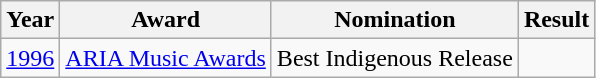<table class="wikitable">
<tr>
<th>Year</th>
<th>Award</th>
<th>Nomination</th>
<th>Result</th>
</tr>
<tr>
<td rowspan="4"><a href='#'>1996</a></td>
<td rowspan="1"><a href='#'>ARIA Music Awards</a></td>
<td>Best Indigenous Release</td>
<td></td>
</tr>
</table>
